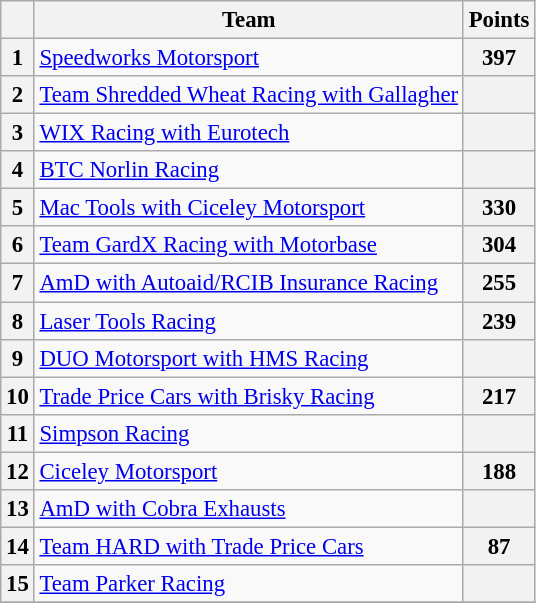<table class="wikitable" style="font-size:95%">
<tr>
<th></th>
<th>Team</th>
<th>Points</th>
</tr>
<tr>
<th align="center">1</th>
<td><a href='#'>Speedworks Motorsport</a></td>
<th align="left">397</th>
</tr>
<tr>
<th align="center">2</th>
<td nowrap><a href='#'>Team Shredded Wheat Racing with Gallagher</a></td>
<th align="left"></th>
</tr>
<tr>
<th align="center">3</th>
<td><a href='#'>WIX Racing with Eurotech</a></td>
<th align="left"></th>
</tr>
<tr>
<th align="center">4</th>
<td><a href='#'>BTC Norlin Racing</a></td>
<th align="left"></th>
</tr>
<tr>
<th align="center">5</th>
<td><a href='#'>Mac Tools with Ciceley Motorsport</a></td>
<th align="left">330</th>
</tr>
<tr>
<th align="center">6</th>
<td><a href='#'>Team GardX Racing with Motorbase</a></td>
<th align="left">304</th>
</tr>
<tr>
<th align="center">7</th>
<td><a href='#'>AmD with Autoaid/RCIB Insurance Racing</a></td>
<th align="left">255</th>
</tr>
<tr>
<th align="center">8</th>
<td><a href='#'>Laser Tools Racing</a></td>
<th align="left">239</th>
</tr>
<tr>
<th align="center">9</th>
<td><a href='#'>DUO Motorsport with HMS Racing</a></td>
<th align="left"></th>
</tr>
<tr>
<th align="center">10</th>
<td><a href='#'>Trade Price Cars with Brisky Racing</a></td>
<th align="left">217</th>
</tr>
<tr>
<th align="center">11</th>
<td><a href='#'>Simpson Racing</a></td>
<th align="left"></th>
</tr>
<tr>
<th align="center">12</th>
<td><a href='#'>Ciceley Motorsport</a></td>
<th align="left">188</th>
</tr>
<tr>
<th align="center">13</th>
<td><a href='#'>AmD with Cobra Exhausts</a></td>
<th align="left"></th>
</tr>
<tr>
<th align="center">14</th>
<td><a href='#'>Team HARD with Trade Price Cars</a></td>
<th align="left">87</th>
</tr>
<tr>
<th align="center">15</th>
<td><a href='#'>Team Parker Racing</a></td>
<th align="left"></th>
</tr>
<tr>
</tr>
</table>
